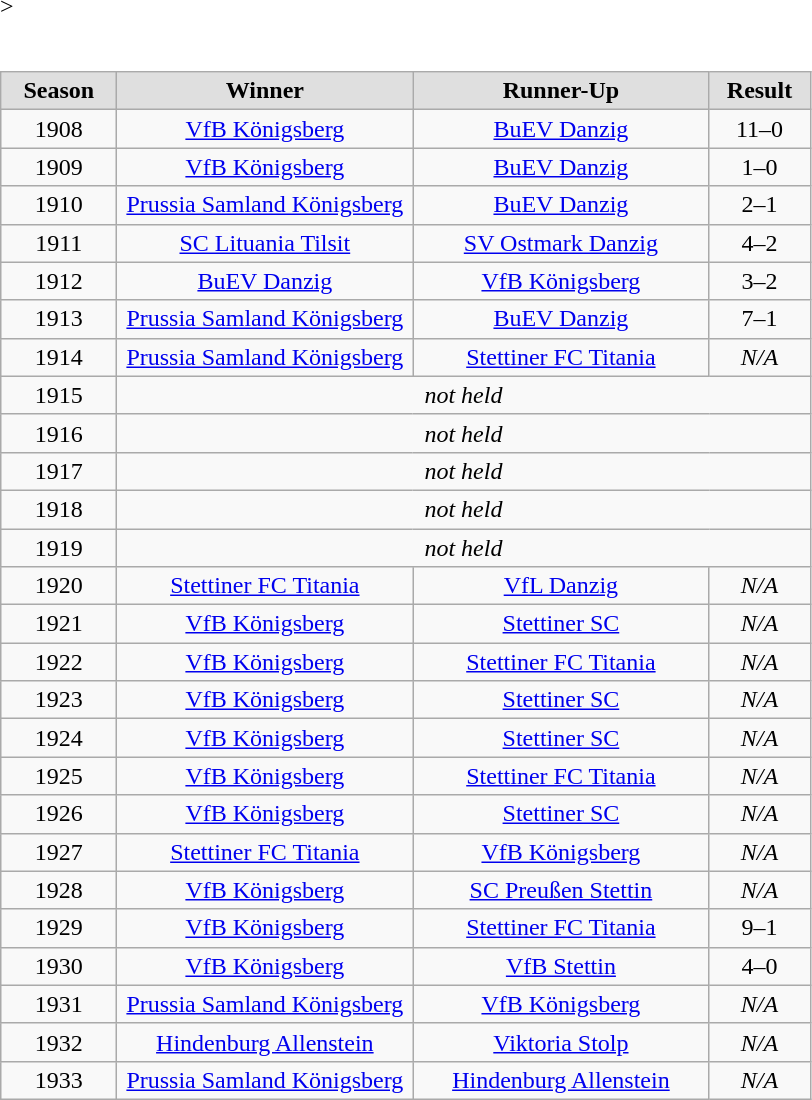<table border=0 cellpadding=0 cellspacing=0>>
<tr>
<td><br><table class="wikitable">
<tr align="center" bgcolor="#dfdfdf">
<td width="70"><strong>Season</strong></td>
<td width="190"><strong>Winner</strong></td>
<td width="190"><strong>Runner-Up</strong></td>
<td width="60"><strong>Result</strong></td>
</tr>
<tr align="center">
<td>1908</td>
<td><a href='#'>VfB Königsberg</a></td>
<td><a href='#'>BuEV Danzig</a></td>
<td>11–0</td>
</tr>
<tr align="center">
<td>1909</td>
<td><a href='#'>VfB Königsberg</a></td>
<td><a href='#'>BuEV Danzig</a></td>
<td>1–0</td>
</tr>
<tr align="center">
<td>1910</td>
<td><a href='#'>Prussia Samland Königsberg</a></td>
<td><a href='#'>BuEV Danzig</a></td>
<td>2–1</td>
</tr>
<tr align="center">
<td>1911</td>
<td><a href='#'>SC Lituania Tilsit</a></td>
<td><a href='#'>SV Ostmark Danzig</a></td>
<td>4–2</td>
</tr>
<tr align="center">
<td>1912</td>
<td><a href='#'>BuEV Danzig</a></td>
<td><a href='#'>VfB Königsberg</a></td>
<td>3–2</td>
</tr>
<tr align="center">
<td>1913</td>
<td><a href='#'>Prussia Samland Königsberg</a></td>
<td><a href='#'>BuEV Danzig</a></td>
<td>7–1</td>
</tr>
<tr align="center">
<td>1914</td>
<td><a href='#'>Prussia Samland Königsberg</a></td>
<td><a href='#'>Stettiner FC Titania</a></td>
<td><em>N/A</em></td>
</tr>
<tr align="center">
<td>1915</td>
<td colspan=3><em>not held</em></td>
</tr>
<tr align="center">
<td>1916</td>
<td colspan=3><em>not held</em></td>
</tr>
<tr align="center">
<td>1917</td>
<td colspan=3><em>not held</em></td>
</tr>
<tr align="center">
<td>1918</td>
<td colspan=3><em>not held</em></td>
</tr>
<tr align="center">
<td>1919</td>
<td colspan=3><em>not held</em></td>
</tr>
<tr align="center">
<td>1920</td>
<td><a href='#'>Stettiner FC Titania</a></td>
<td><a href='#'>VfL Danzig</a></td>
<td><em>N/A</em></td>
</tr>
<tr align="center">
<td>1921</td>
<td><a href='#'>VfB Königsberg</a></td>
<td><a href='#'>Stettiner SC</a></td>
<td><em>N/A</em></td>
</tr>
<tr align="center">
<td>1922</td>
<td><a href='#'>VfB Königsberg</a></td>
<td><a href='#'>Stettiner FC Titania</a></td>
<td><em>N/A</em></td>
</tr>
<tr align="center">
<td>1923</td>
<td><a href='#'>VfB Königsberg</a></td>
<td><a href='#'>Stettiner SC</a></td>
<td><em>N/A</em></td>
</tr>
<tr align="center">
<td>1924</td>
<td><a href='#'>VfB Königsberg</a></td>
<td><a href='#'>Stettiner SC</a></td>
<td><em>N/A</em></td>
</tr>
<tr align="center">
<td>1925</td>
<td><a href='#'>VfB Königsberg</a></td>
<td><a href='#'>Stettiner FC Titania</a></td>
<td><em>N/A</em></td>
</tr>
<tr align="center">
<td>1926</td>
<td><a href='#'>VfB Königsberg</a></td>
<td><a href='#'>Stettiner SC</a></td>
<td><em>N/A</em></td>
</tr>
<tr align="center">
<td>1927</td>
<td><a href='#'>Stettiner FC Titania</a></td>
<td><a href='#'>VfB Königsberg</a></td>
<td><em>N/A</em></td>
</tr>
<tr align="center">
<td>1928</td>
<td><a href='#'>VfB Königsberg</a></td>
<td><a href='#'>SC Preußen Stettin</a></td>
<td><em>N/A</em></td>
</tr>
<tr align="center">
<td>1929</td>
<td><a href='#'>VfB Königsberg</a></td>
<td><a href='#'>Stettiner FC Titania</a></td>
<td>9–1</td>
</tr>
<tr align="center">
<td>1930</td>
<td><a href='#'>VfB Königsberg</a></td>
<td><a href='#'>VfB Stettin</a></td>
<td>4–0</td>
</tr>
<tr align="center">
<td>1931</td>
<td><a href='#'>Prussia Samland Königsberg</a></td>
<td><a href='#'>VfB Königsberg</a></td>
<td><em>N/A</em></td>
</tr>
<tr align="center">
<td>1932</td>
<td><a href='#'>Hindenburg Allenstein</a></td>
<td><a href='#'>Viktoria Stolp</a></td>
<td><em>N/A</em></td>
</tr>
<tr align="center">
<td>1933</td>
<td><a href='#'>Prussia Samland Königsberg</a></td>
<td><a href='#'>Hindenburg Allenstein</a></td>
<td><em>N/A</em></td>
</tr>
</table>
</td>
</tr>
</table>
